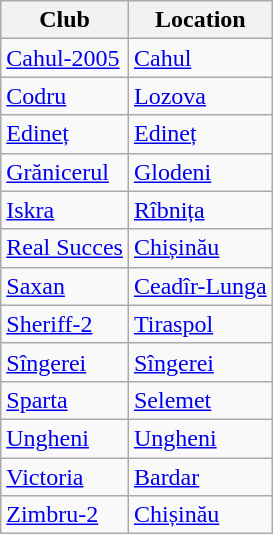<table class="wikitable sortable">
<tr>
<th>Club</th>
<th>Location</th>
</tr>
<tr>
<td><a href='#'>Cahul-2005</a></td>
<td><a href='#'>Cahul</a></td>
</tr>
<tr>
<td><a href='#'>Codru</a></td>
<td><a href='#'>Lozova</a></td>
</tr>
<tr>
<td><a href='#'>Edineț</a></td>
<td><a href='#'>Edineț</a></td>
</tr>
<tr>
<td><a href='#'>Grănicerul</a></td>
<td><a href='#'>Glodeni</a></td>
</tr>
<tr>
<td><a href='#'>Iskra</a></td>
<td><a href='#'>Rîbnița</a></td>
</tr>
<tr>
<td><a href='#'>Real Succes</a></td>
<td><a href='#'>Chișinău</a></td>
</tr>
<tr>
<td><a href='#'>Saxan</a></td>
<td><a href='#'>Ceadîr-Lunga</a></td>
</tr>
<tr>
<td><a href='#'>Sheriff-2</a></td>
<td><a href='#'>Tiraspol</a></td>
</tr>
<tr>
<td><a href='#'>Sîngerei</a></td>
<td><a href='#'>Sîngerei</a></td>
</tr>
<tr>
<td><a href='#'>Sparta</a></td>
<td><a href='#'>Selemet</a></td>
</tr>
<tr>
<td><a href='#'>Ungheni</a></td>
<td><a href='#'>Ungheni</a></td>
</tr>
<tr>
<td><a href='#'>Victoria</a></td>
<td><a href='#'>Bardar</a></td>
</tr>
<tr>
<td><a href='#'>Zimbru-2</a></td>
<td><a href='#'>Chișinău</a></td>
</tr>
</table>
